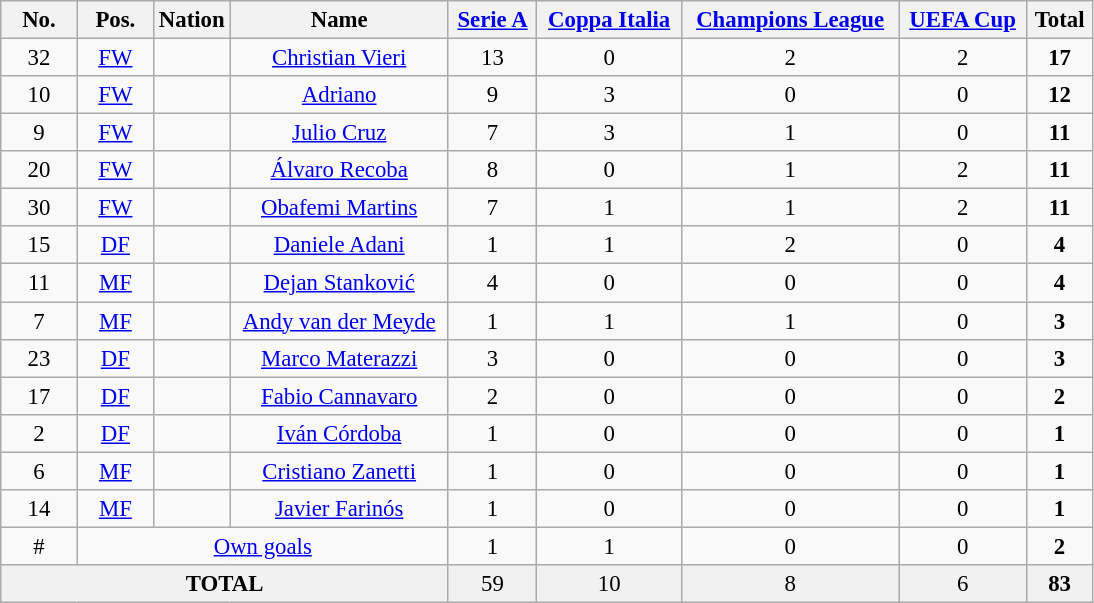<table class="wikitable sortable" style="font-size: 95%; text-align: center;">
<tr>
<th width="7%">No.</th>
<th width="7%">Pos.</th>
<th width="7%">Nation</th>
<th width="20%">Name</th>
<th><a href='#'>Serie A</a></th>
<th><a href='#'>Coppa Italia</a></th>
<th><a href='#'>Champions League</a></th>
<th><a href='#'>UEFA Cup</a></th>
<th>Total</th>
</tr>
<tr>
<td>32</td>
<td><a href='#'>FW</a></td>
<td></td>
<td><a href='#'>Christian Vieri</a></td>
<td>13 </td>
<td>0 </td>
<td>2 </td>
<td>2 </td>
<td><strong>17</strong> </td>
</tr>
<tr>
<td>10</td>
<td><a href='#'>FW</a></td>
<td></td>
<td><a href='#'>Adriano</a></td>
<td>9 </td>
<td>3 </td>
<td>0 </td>
<td>0 </td>
<td><strong>12</strong> </td>
</tr>
<tr>
<td>9</td>
<td><a href='#'>FW</a></td>
<td></td>
<td><a href='#'>Julio Cruz</a></td>
<td>7 </td>
<td>3 </td>
<td>1 </td>
<td>0 </td>
<td><strong>11</strong> </td>
</tr>
<tr>
<td>20</td>
<td><a href='#'>FW</a></td>
<td></td>
<td><a href='#'>Álvaro Recoba</a></td>
<td>8 </td>
<td>0 </td>
<td>1 </td>
<td>2 </td>
<td><strong>11</strong> </td>
</tr>
<tr>
<td>30</td>
<td><a href='#'>FW</a></td>
<td></td>
<td><a href='#'>Obafemi Martins</a></td>
<td>7 </td>
<td>1 </td>
<td>1 </td>
<td>2 </td>
<td><strong>11</strong> </td>
</tr>
<tr>
<td>15</td>
<td><a href='#'>DF</a></td>
<td></td>
<td><a href='#'>Daniele Adani</a></td>
<td>1 </td>
<td>1 </td>
<td>2 </td>
<td>0 </td>
<td><strong>4</strong> </td>
</tr>
<tr>
<td>11</td>
<td><a href='#'>MF</a></td>
<td></td>
<td><a href='#'>Dejan Stanković</a></td>
<td>4 </td>
<td>0 </td>
<td>0 </td>
<td>0 </td>
<td><strong>4</strong> </td>
</tr>
<tr>
<td>7</td>
<td><a href='#'>MF</a></td>
<td></td>
<td><a href='#'>Andy van der Meyde</a></td>
<td>1 </td>
<td>1 </td>
<td>1 </td>
<td>0 </td>
<td><strong>3</strong> </td>
</tr>
<tr>
<td>23</td>
<td><a href='#'>DF</a></td>
<td></td>
<td><a href='#'>Marco Materazzi</a></td>
<td>3 </td>
<td>0 </td>
<td>0 </td>
<td>0 </td>
<td><strong>3</strong> </td>
</tr>
<tr>
<td>17</td>
<td><a href='#'>DF</a></td>
<td></td>
<td><a href='#'>Fabio Cannavaro</a></td>
<td>2 </td>
<td>0 </td>
<td>0 </td>
<td>0 </td>
<td><strong>2</strong> </td>
</tr>
<tr>
<td>2</td>
<td><a href='#'>DF</a></td>
<td></td>
<td><a href='#'>Iván Córdoba</a></td>
<td>1 </td>
<td>0 </td>
<td>0 </td>
<td>0 </td>
<td><strong>1</strong> </td>
</tr>
<tr>
<td>6</td>
<td><a href='#'>MF</a></td>
<td></td>
<td><a href='#'>Cristiano Zanetti</a></td>
<td>1 </td>
<td>0 </td>
<td>0 </td>
<td>0 </td>
<td><strong>1</strong> </td>
</tr>
<tr>
<td>14</td>
<td><a href='#'>MF</a></td>
<td></td>
<td><a href='#'>Javier Farinós</a></td>
<td>1 </td>
<td>0 </td>
<td>0 </td>
<td>0 </td>
<td><strong>1</strong> </td>
</tr>
<tr>
<td>#</td>
<td colspan=3><a href='#'>Own goals</a></td>
<td>1 </td>
<td>1 </td>
<td>0 </td>
<td>0 </td>
<td><strong>2</strong> </td>
</tr>
<tr bgcolor="F1F1F1" >
<td colspan=4><strong>TOTAL</strong></td>
<td>59 </td>
<td>10 </td>
<td>8 </td>
<td>6 </td>
<td><strong>83</strong> </td>
</tr>
</table>
